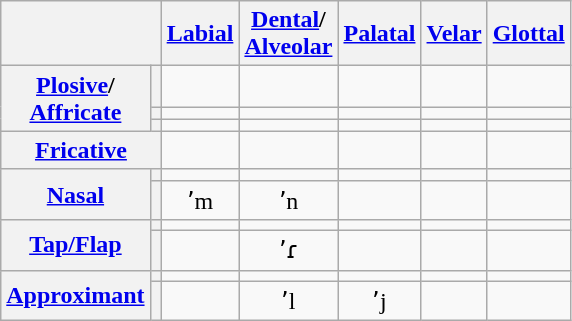<table class="wikitable" style="text-align:center">
<tr>
<th colspan="2"></th>
<th><a href='#'>Labial</a></th>
<th><a href='#'>Dental</a>/<br><a href='#'>Alveolar</a></th>
<th><a href='#'>Palatal</a></th>
<th><a href='#'>Velar</a></th>
<th><a href='#'>Glottal</a></th>
</tr>
<tr>
<th rowspan="3"><a href='#'>Plosive</a>/<br><a href='#'>Affricate</a></th>
<th></th>
<td></td>
<td> </td>
<td> </td>
<td> </td>
<td></td>
</tr>
<tr>
<th></th>
<td></td>
<td></td>
<td></td>
<td></td>
<td></td>
</tr>
<tr>
<th></th>
<td></td>
<td></td>
<td></td>
<td></td>
<td></td>
</tr>
<tr>
<th colspan="2"><a href='#'>Fricative</a></th>
<td></td>
<td> </td>
<td></td>
<td></td>
<td></td>
</tr>
<tr>
<th rowspan="2"><a href='#'>Nasal</a></th>
<th></th>
<td></td>
<td></td>
<td></td>
<td></td>
<td></td>
</tr>
<tr>
<th></th>
<td>ʼm</td>
<td>ʼn</td>
<td></td>
<td></td>
<td></td>
</tr>
<tr>
<th rowspan="2"><a href='#'>Tap/Flap</a></th>
<th></th>
<td></td>
<td></td>
<td></td>
<td></td>
<td></td>
</tr>
<tr>
<th></th>
<td></td>
<td>ʼɾ</td>
<td></td>
<td></td>
<td></td>
</tr>
<tr>
<th rowspan="2"><a href='#'>Approximant</a></th>
<th></th>
<td></td>
<td></td>
<td></td>
<td></td>
<td></td>
</tr>
<tr>
<th></th>
<td></td>
<td>ʼl</td>
<td>ʼj</td>
<td></td>
<td></td>
</tr>
</table>
